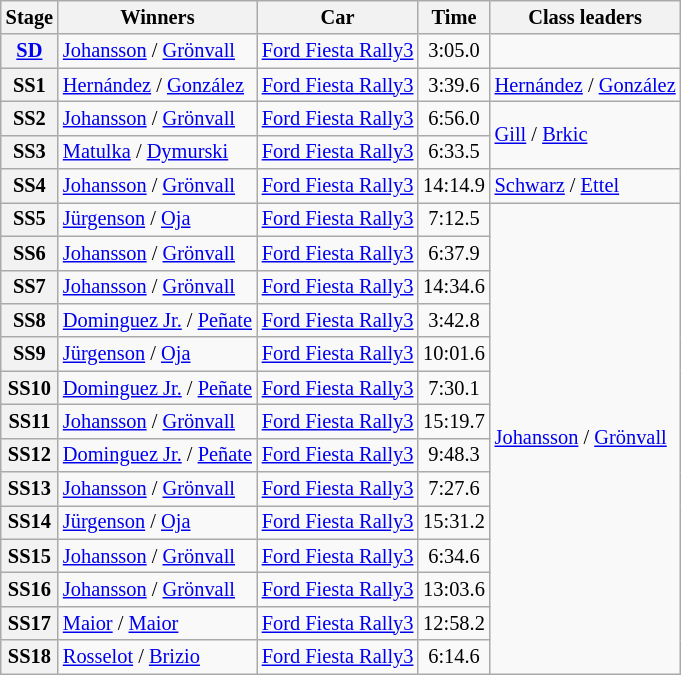<table class="wikitable" style="font-size:85%">
<tr>
<th>Stage</th>
<th>Winners</th>
<th>Car</th>
<th>Time</th>
<th>Class leaders</th>
</tr>
<tr>
<th><a href='#'>SD</a></th>
<td><a href='#'>Johansson</a> / <a href='#'>Grönvall</a></td>
<td><a href='#'>Ford Fiesta Rally3</a></td>
<td align="center">3:05.0</td>
<td></td>
</tr>
<tr>
<th>SS1</th>
<td><a href='#'>Hernández</a> / <a href='#'>González</a></td>
<td><a href='#'>Ford Fiesta Rally3</a></td>
<td align="center">3:39.6</td>
<td><a href='#'>Hernández</a> / <a href='#'>González</a></td>
</tr>
<tr>
<th>SS2</th>
<td><a href='#'>Johansson</a> / <a href='#'>Grönvall</a></td>
<td><a href='#'>Ford Fiesta Rally3</a></td>
<td align="center">6:56.0</td>
<td rowspan="2"><a href='#'>Gill</a> / <a href='#'>Brkic</a></td>
</tr>
<tr>
<th>SS3</th>
<td><a href='#'>Matulka</a> / <a href='#'>Dymurski</a></td>
<td><a href='#'>Ford Fiesta Rally3</a></td>
<td align="center">6:33.5</td>
</tr>
<tr>
<th>SS4</th>
<td><a href='#'>Johansson</a> / <a href='#'>Grönvall</a></td>
<td><a href='#'>Ford Fiesta Rally3</a></td>
<td align="center">14:14.9</td>
<td><a href='#'>Schwarz</a> / <a href='#'>Ettel</a></td>
</tr>
<tr>
<th>SS5</th>
<td><a href='#'>Jürgenson</a> / <a href='#'>Oja</a></td>
<td><a href='#'>Ford Fiesta Rally3</a></td>
<td align="center">7:12.5</td>
<td rowspan="14"><a href='#'>Johansson</a> / <a href='#'>Grönvall</a></td>
</tr>
<tr>
<th>SS6</th>
<td><a href='#'>Johansson</a> / <a href='#'>Grönvall</a></td>
<td><a href='#'>Ford Fiesta Rally3</a></td>
<td align="center">6:37.9</td>
</tr>
<tr>
<th>SS7</th>
<td><a href='#'>Johansson</a> / <a href='#'>Grönvall</a></td>
<td><a href='#'>Ford Fiesta Rally3</a></td>
<td align="center">14:34.6</td>
</tr>
<tr>
<th>SS8</th>
<td><a href='#'>Dominguez Jr.</a> / <a href='#'>Peñate</a></td>
<td><a href='#'>Ford Fiesta Rally3</a></td>
<td align="center">3:42.8</td>
</tr>
<tr>
<th>SS9</th>
<td><a href='#'>Jürgenson</a> / <a href='#'>Oja</a></td>
<td><a href='#'>Ford Fiesta Rally3</a></td>
<td align="center">10:01.6</td>
</tr>
<tr>
<th>SS10</th>
<td><a href='#'>Dominguez Jr.</a> / <a href='#'>Peñate</a></td>
<td><a href='#'>Ford Fiesta Rally3</a></td>
<td align="center">7:30.1</td>
</tr>
<tr>
<th>SS11</th>
<td><a href='#'>Johansson</a> / <a href='#'>Grönvall</a></td>
<td><a href='#'>Ford Fiesta Rally3</a></td>
<td align="center">15:19.7</td>
</tr>
<tr>
<th>SS12</th>
<td><a href='#'>Dominguez Jr.</a> / <a href='#'>Peñate</a></td>
<td><a href='#'>Ford Fiesta Rally3</a></td>
<td align="center">9:48.3</td>
</tr>
<tr>
<th>SS13</th>
<td><a href='#'>Johansson</a> / <a href='#'>Grönvall</a></td>
<td><a href='#'>Ford Fiesta Rally3</a></td>
<td align="center">7:27.6</td>
</tr>
<tr>
<th>SS14</th>
<td><a href='#'>Jürgenson</a> / <a href='#'>Oja</a></td>
<td><a href='#'>Ford Fiesta Rally3</a></td>
<td align="center">15:31.2</td>
</tr>
<tr>
<th>SS15</th>
<td><a href='#'>Johansson</a> / <a href='#'>Grönvall</a></td>
<td><a href='#'>Ford Fiesta Rally3</a></td>
<td align="center">6:34.6</td>
</tr>
<tr>
<th>SS16</th>
<td><a href='#'>Johansson</a> / <a href='#'>Grönvall</a></td>
<td><a href='#'>Ford Fiesta Rally3</a></td>
<td align="center">13:03.6</td>
</tr>
<tr>
<th>SS17</th>
<td><a href='#'>Maior</a> / <a href='#'>Maior</a></td>
<td><a href='#'>Ford Fiesta Rally3</a></td>
<td align="center">12:58.2</td>
</tr>
<tr>
<th>SS18</th>
<td><a href='#'>Rosselot</a> / <a href='#'>Brizio</a></td>
<td><a href='#'>Ford Fiesta Rally3</a></td>
<td align="center">6:14.6</td>
</tr>
</table>
